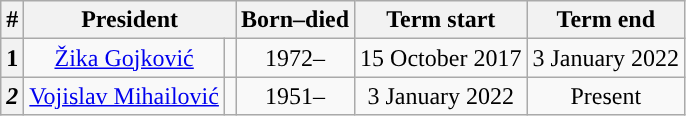<table class="wikitable" style="text-align:center">
<tr>
<th>#</th>
<th colspan="2">President</th>
<th>Born–died</th>
<th>Term start</th>
<th>Term end</th>
</tr>
<tr>
<th style="background:">1</th>
<td><a href='#'>Žika Gojković</a></td>
<td></td>
<td>1972–</td>
<td>15 October 2017</td>
<td>3 January 2022</td>
</tr>
<tr>
<th style="background:"><em>2</em></th>
<td><a href='#'>Vojislav Mihailović</a></td>
<td></td>
<td>1951–</td>
<td>3 January 2022</td>
<td>Present</td>
</tr>
</table>
